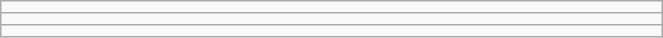<table class="wikitable" style=" text-align:center; font-size:110%;" width="35%">
<tr>
<td></td>
</tr>
<tr>
<td></td>
</tr>
<tr>
<td></td>
</tr>
</table>
